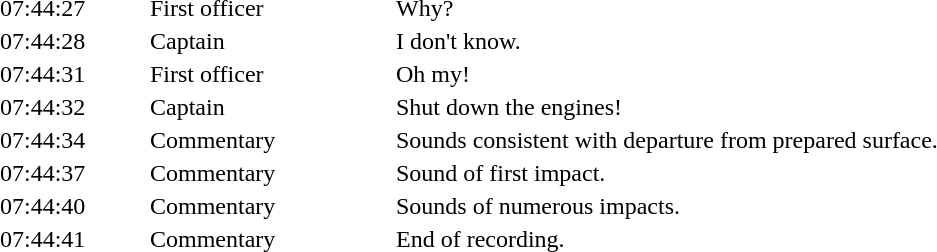<table cellpadding="1" align="center" style="border:none;">
<tr>
<th style="width:6.0em;"></th>
<th style="width:10.0em;"></th>
<th style="width:37.0em;"></th>
</tr>
<tr style="vertical-align:top;">
<td>07:44:27</td>
<td>First officer</td>
<td>Why?</td>
</tr>
<tr style="vertical-align:top;">
<td>07:44:28</td>
<td>Captain</td>
<td>I don't know.</td>
</tr>
<tr style="vertical-align:top;">
<td>07:44:31</td>
<td>First officer</td>
<td>Oh my!</td>
</tr>
<tr style="vertical-align:top;">
<td>07:44:32</td>
<td>Captain</td>
<td>Shut down the engines!</td>
</tr>
<tr>
<td>07:44:34</td>
<td>Commentary</td>
<td>Sounds consistent with departure from prepared surface.</td>
</tr>
<tr>
<td>07:44:37</td>
<td>Commentary</td>
<td>Sound of first impact.</td>
</tr>
<tr>
<td>07:44:40</td>
<td>Commentary</td>
<td>Sounds of numerous impacts.</td>
</tr>
<tr>
<td>07:44:41</td>
<td>Commentary</td>
<td>End of recording.</td>
</tr>
</table>
